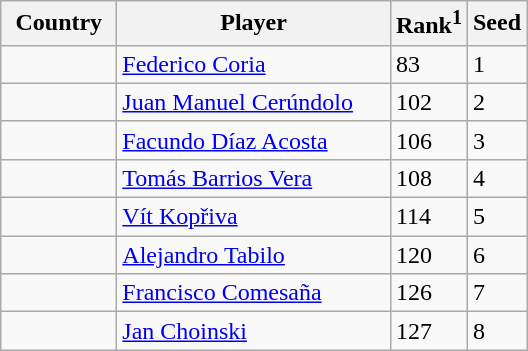<table class="sortable wikitable">
<tr>
<th width="70">Country</th>
<th width="175">Player</th>
<th>Rank<sup>1</sup></th>
<th>Seed</th>
</tr>
<tr>
<td></td>
<td><a href='#'>Federico Coria</a></td>
<td>83</td>
<td>1</td>
</tr>
<tr>
<td></td>
<td><a href='#'>Juan Manuel Cerúndolo</a></td>
<td>102</td>
<td>2</td>
</tr>
<tr>
<td></td>
<td><a href='#'>Facundo Díaz Acosta</a></td>
<td>106</td>
<td>3</td>
</tr>
<tr>
<td></td>
<td><a href='#'>Tomás Barrios Vera</a></td>
<td>108</td>
<td>4</td>
</tr>
<tr>
<td></td>
<td><a href='#'>Vít Kopřiva</a></td>
<td>114</td>
<td>5</td>
</tr>
<tr>
<td></td>
<td><a href='#'>Alejandro Tabilo</a></td>
<td>120</td>
<td>6</td>
</tr>
<tr>
<td></td>
<td><a href='#'>Francisco Comesaña</a></td>
<td>126</td>
<td>7</td>
</tr>
<tr>
<td></td>
<td><a href='#'>Jan Choinski</a></td>
<td>127</td>
<td>8</td>
</tr>
</table>
